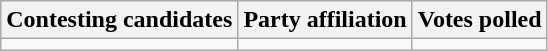<table class="wikitable sortable">
<tr>
<th>Contesting candidates</th>
<th>Party affiliation</th>
<th>Votes polled</th>
</tr>
<tr>
<td></td>
<td></td>
<td></td>
</tr>
</table>
